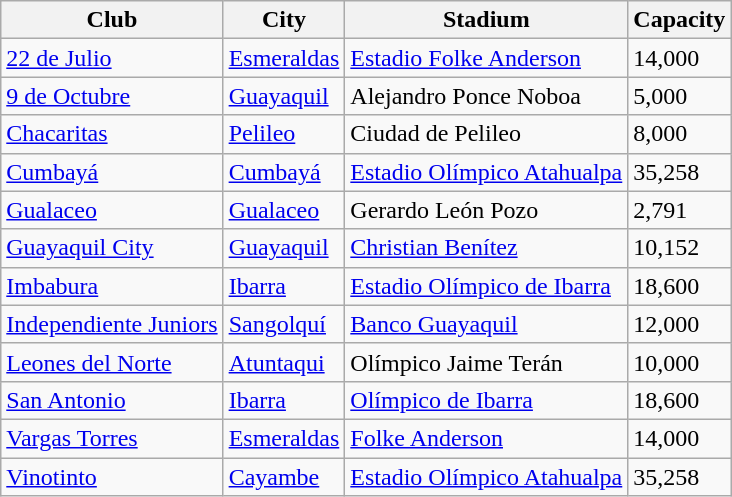<table class="wikitable sortable">
<tr>
<th>Club</th>
<th>City</th>
<th>Stadium</th>
<th>Capacity</th>
</tr>
<tr>
<td><a href='#'>22 de Julio</a></td>
<td><a href='#'>Esmeraldas</a></td>
<td><a href='#'>Estadio Folke Anderson</a></td>
<td>14,000</td>
</tr>
<tr>
<td><a href='#'>9 de Octubre</a></td>
<td><a href='#'>Guayaquil</a></td>
<td>Alejandro Ponce Noboa</td>
<td>5,000</td>
</tr>
<tr>
<td><a href='#'>Chacaritas</a></td>
<td><a href='#'>Pelileo</a></td>
<td>Ciudad de Pelileo</td>
<td>8,000</td>
</tr>
<tr>
<td><a href='#'>Cumbayá</a></td>
<td><a href='#'>Cumbayá</a></td>
<td><a href='#'>Estadio Olímpico Atahualpa</a></td>
<td>35,258</td>
</tr>
<tr>
<td><a href='#'>Gualaceo</a></td>
<td><a href='#'>Gualaceo</a></td>
<td>Gerardo León Pozo</td>
<td>2,791</td>
</tr>
<tr>
<td><a href='#'>Guayaquil City</a></td>
<td><a href='#'>Guayaquil</a></td>
<td><a href='#'>Christian Benítez</a></td>
<td>10,152</td>
</tr>
<tr>
<td><a href='#'>Imbabura</a></td>
<td><a href='#'>Ibarra</a></td>
<td><a href='#'>Estadio Olímpico de Ibarra</a></td>
<td>18,600</td>
</tr>
<tr>
<td><a href='#'>Independiente Juniors</a></td>
<td><a href='#'>Sangolquí</a></td>
<td><a href='#'>Banco Guayaquil</a></td>
<td>12,000</td>
</tr>
<tr>
<td><a href='#'>Leones del Norte</a></td>
<td><a href='#'>Atuntaqui</a></td>
<td>Olímpico Jaime Terán</td>
<td>10,000</td>
</tr>
<tr>
<td><a href='#'>San Antonio</a></td>
<td><a href='#'>Ibarra</a></td>
<td><a href='#'>Olímpico de Ibarra</a></td>
<td>18,600</td>
</tr>
<tr>
<td><a href='#'>Vargas Torres</a></td>
<td><a href='#'>Esmeraldas</a></td>
<td><a href='#'>Folke Anderson</a></td>
<td>14,000</td>
</tr>
<tr>
<td><a href='#'>Vinotinto</a></td>
<td><a href='#'>Cayambe</a></td>
<td><a href='#'>Estadio Olímpico Atahualpa</a></td>
<td>35,258</td>
</tr>
</table>
